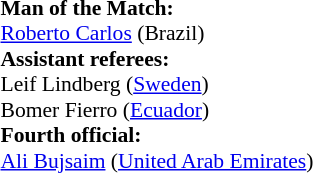<table width=100% style="font-size: 90%">
<tr>
<td><br><strong>Man of the Match:</strong>
<br><a href='#'>Roberto Carlos</a> (Brazil)<br><strong>Assistant referees:</strong>
<br>Leif Lindberg (<a href='#'>Sweden</a>)
<br>Bomer Fierro (<a href='#'>Ecuador</a>)
<br><strong>Fourth official:</strong>
<br><a href='#'>Ali Bujsaim</a> (<a href='#'>United Arab Emirates</a>)</td>
</tr>
</table>
